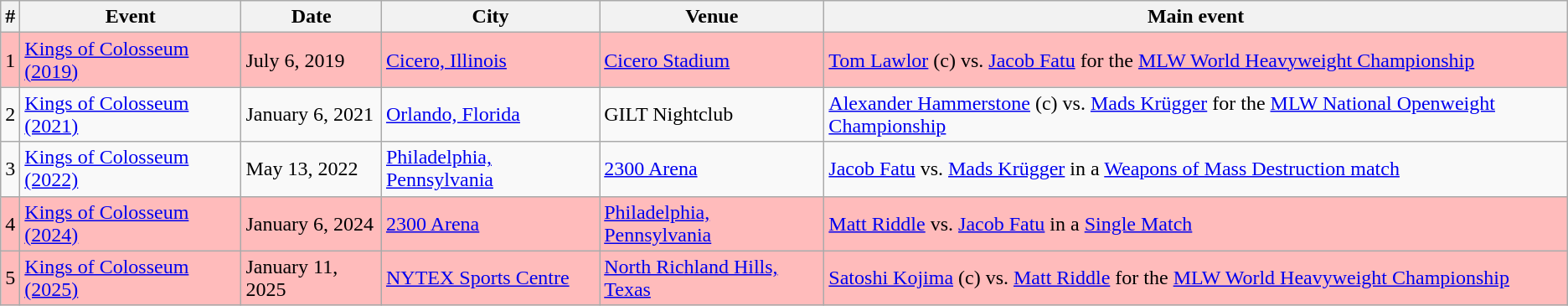<table class="wikitable sortable">
<tr>
<th>#</th>
<th>Event</th>
<th>Date</th>
<th>City</th>
<th>Venue</th>
<th>Main event</th>
</tr>
<tr style="background: #FBB;">
<td>1</td>
<td><a href='#'>Kings of Colosseum (2019)</a></td>
<td>July 6, 2019</td>
<td><a href='#'>Cicero, Illinois</a></td>
<td><a href='#'>Cicero Stadium</a></td>
<td><a href='#'>Tom Lawlor</a> (c) vs. <a href='#'>Jacob Fatu</a> for the <a href='#'>MLW World Heavyweight Championship</a></td>
</tr>
<tr>
<td>2</td>
<td><a href='#'>Kings of Colosseum (2021)</a></td>
<td>January 6, 2021</td>
<td><a href='#'>Orlando, Florida</a></td>
<td>GILT Nightclub</td>
<td><a href='#'>Alexander Hammerstone</a> (c) vs. <a href='#'>Mads Krügger</a> for the <a href='#'>MLW National Openweight Championship</a></td>
</tr>
<tr>
<td>3</td>
<td><a href='#'>Kings of Colosseum (2022)</a></td>
<td>May 13, 2022</td>
<td><a href='#'>Philadelphia, Pennsylvania</a></td>
<td><a href='#'>2300 Arena</a></td>
<td><a href='#'>Jacob Fatu</a> vs. <a href='#'>Mads Krügger</a> in a <a href='#'>Weapons of Mass Destruction match</a></td>
</tr>
<tr style="background: #FBB;">
<td>4</td>
<td><a href='#'>Kings of Colosseum (2024)</a></td>
<td>January 6, 2024</td>
<td><a href='#'>2300 Arena</a></td>
<td><a href='#'>Philadelphia, Pennsylvania</a></td>
<td><a href='#'>Matt Riddle</a> vs. <a href='#'>Jacob Fatu</a> in a <a href='#'>Single Match</a></td>
</tr>
<tr style="background: #FBB;">
<td>5</td>
<td><a href='#'>Kings of Colosseum (2025)</a></td>
<td>January 11, 2025</td>
<td><a href='#'>NYTEX Sports Centre</a></td>
<td><a href='#'>North Richland Hills, Texas</a></td>
<td><a href='#'>Satoshi Kojima</a> (c) vs. <a href='#'>Matt Riddle</a> for the <a href='#'>MLW World Heavyweight Championship</a></td>
</tr>
</table>
